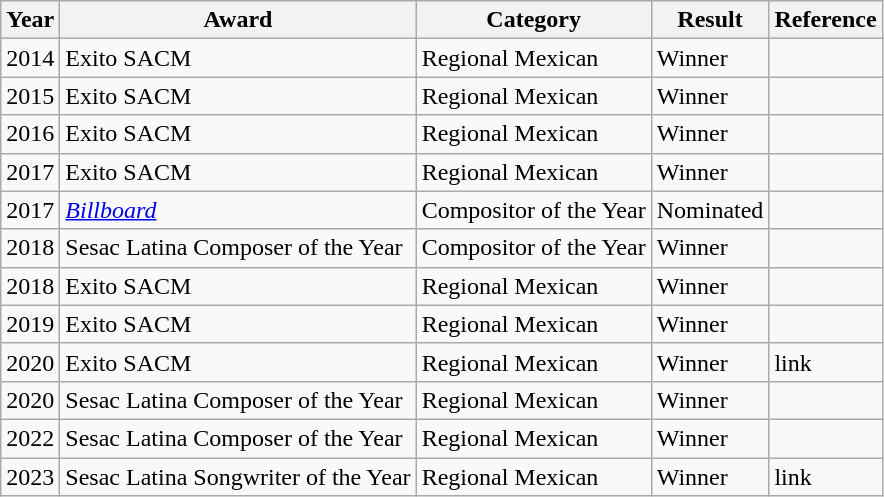<table class="wikitable">
<tr>
<th>Year</th>
<th>Award</th>
<th>Category</th>
<th>Result</th>
<th>Reference</th>
</tr>
<tr>
<td>2014</td>
<td>Exito SACM</td>
<td>Regional Mexican</td>
<td>Winner</td>
<td></td>
</tr>
<tr>
<td>2015</td>
<td>Exito SACM</td>
<td>Regional Mexican</td>
<td>Winner</td>
<td></td>
</tr>
<tr>
<td>2016</td>
<td>Exito SACM</td>
<td>Regional Mexican</td>
<td>Winner</td>
<td></td>
</tr>
<tr>
<td>2017</td>
<td>Exito SACM</td>
<td>Regional Mexican</td>
<td>Winner</td>
<td></td>
</tr>
<tr>
<td>2017</td>
<td><a href='#'><em>Billboard</em></a></td>
<td>Compositor of the Year</td>
<td>Nominated</td>
<td></td>
</tr>
<tr>
<td>2018</td>
<td>Sesac Latina Composer of the Year</td>
<td>Compositor of the Year</td>
<td>Winner</td>
<td></td>
</tr>
<tr>
<td>2018</td>
<td>Exito SACM</td>
<td>Regional Mexican</td>
<td>Winner</td>
<td></td>
</tr>
<tr>
<td>2019</td>
<td>Exito SACM</td>
<td>Regional Mexican</td>
<td>Winner</td>
<td></td>
</tr>
<tr>
<td>2020</td>
<td>Exito SACM</td>
<td>Regional Mexican</td>
<td>Winner</td>
<td>link</td>
</tr>
<tr>
<td>2020</td>
<td>Sesac Latina Composer of the Year</td>
<td>Regional Mexican</td>
<td>Winner</td>
<td></td>
</tr>
<tr>
<td>2022</td>
<td>Sesac Latina Composer of the Year</td>
<td>Regional Mexican</td>
<td>Winner</td>
<td></td>
</tr>
<tr>
<td>2023</td>
<td>Sesac Latina Songwriter of the Year</td>
<td>Regional Mexican</td>
<td>Winner</td>
<td>link</td>
</tr>
</table>
